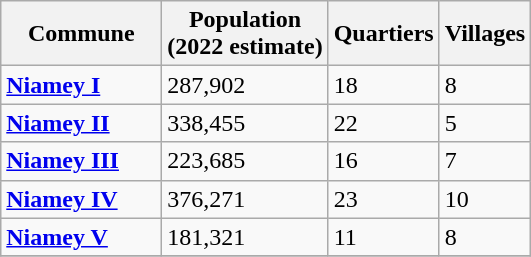<table class="wikitable sortable">
<tr>
<th style="width:100px;">Commune</th>
<th>Population<br>(2022 estimate)</th>
<th>Quartiers</th>
<th>Villages</th>
</tr>
<tr>
<td><strong><a href='#'>Niamey I</a></strong></td>
<td>287,902</td>
<td>18</td>
<td>8</td>
</tr>
<tr>
<td><strong><a href='#'>Niamey II</a></strong></td>
<td>338,455</td>
<td>22</td>
<td>5</td>
</tr>
<tr>
<td><strong><a href='#'>Niamey III</a></strong></td>
<td>223,685</td>
<td>16</td>
<td>7</td>
</tr>
<tr>
<td><strong><a href='#'>Niamey IV</a></strong></td>
<td>376,271</td>
<td>23</td>
<td>10</td>
</tr>
<tr>
<td><strong><a href='#'>Niamey V</a></strong></td>
<td>181,321</td>
<td>11</td>
<td>8</td>
</tr>
<tr>
</tr>
</table>
